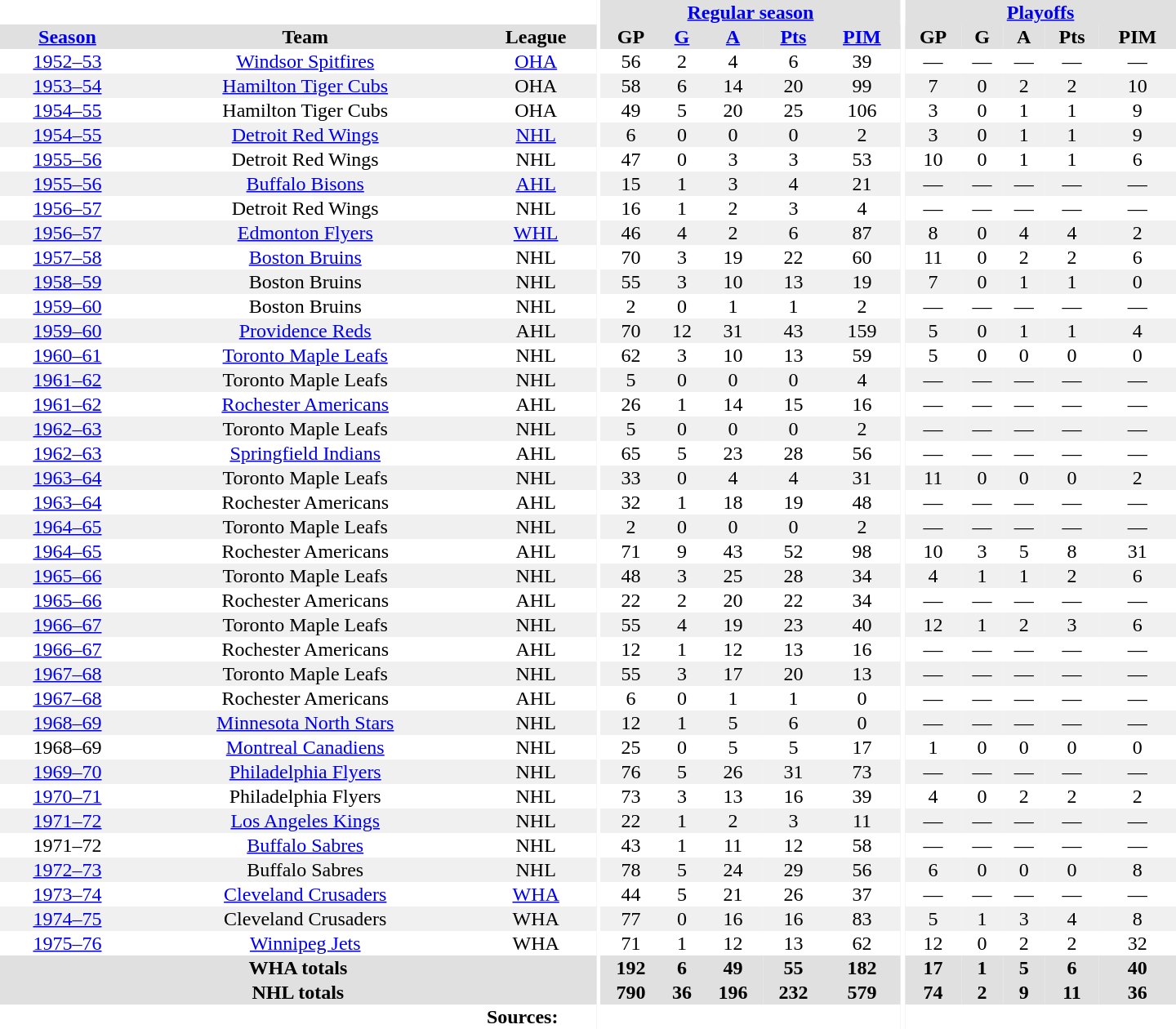<table border="0" cellpadding="1" cellspacing="0" style="text-align:center; width:60em">
<tr bgcolor="#e0e0e0">
<th colspan="3" bgcolor="#ffffff"></th>
<th rowspan="100" bgcolor="#ffffff"></th>
<th colspan="5"><a href='#'>Regular season</a></th>
<th rowspan="100" bgcolor="#ffffff"></th>
<th colspan="5"><a href='#'>Playoffs</a></th>
</tr>
<tr bgcolor="#e0e0e0">
<th><a href='#'>Season</a></th>
<th>Team</th>
<th>League</th>
<th>GP</th>
<th><a href='#'>G</a></th>
<th><a href='#'>A</a></th>
<th><a href='#'>Pts</a></th>
<th><a href='#'>PIM</a></th>
<th>GP</th>
<th>G</th>
<th>A</th>
<th>Pts</th>
<th>PIM</th>
</tr>
<tr>
<td><a href='#'>1952–53</a></td>
<td><a href='#'>Windsor Spitfires</a></td>
<td><a href='#'>OHA</a></td>
<td>56</td>
<td>2</td>
<td>4</td>
<td>6</td>
<td>39</td>
<td>—</td>
<td>—</td>
<td>—</td>
<td>—</td>
<td>—</td>
</tr>
<tr bgcolor="#f0f0f0">
<td><a href='#'>1953–54</a></td>
<td><a href='#'>Hamilton Tiger Cubs</a></td>
<td>OHA</td>
<td>58</td>
<td>6</td>
<td>14</td>
<td>20</td>
<td>99</td>
<td>7</td>
<td>0</td>
<td>2</td>
<td>2</td>
<td>10</td>
</tr>
<tr>
<td><a href='#'>1954–55</a></td>
<td>Hamilton Tiger Cubs</td>
<td>OHA</td>
<td>49</td>
<td>5</td>
<td>20</td>
<td>25</td>
<td>106</td>
<td>3</td>
<td>0</td>
<td>1</td>
<td>1</td>
<td>9</td>
</tr>
<tr bgcolor="#f0f0f0">
<td><a href='#'>1954–55</a></td>
<td><a href='#'>Detroit Red Wings</a></td>
<td><a href='#'>NHL</a></td>
<td>6</td>
<td>0</td>
<td>0</td>
<td>0</td>
<td>2</td>
<td>3</td>
<td>0</td>
<td>1</td>
<td>1</td>
<td>9</td>
</tr>
<tr>
<td><a href='#'>1955–56</a></td>
<td>Detroit Red Wings</td>
<td>NHL</td>
<td>47</td>
<td>0</td>
<td>3</td>
<td>3</td>
<td>53</td>
<td>10</td>
<td>0</td>
<td>1</td>
<td>1</td>
<td>6</td>
</tr>
<tr bgcolor="#f0f0f0">
<td><a href='#'>1955–56</a></td>
<td><a href='#'>Buffalo Bisons</a></td>
<td><a href='#'>AHL</a></td>
<td>15</td>
<td>1</td>
<td>3</td>
<td>4</td>
<td>21</td>
<td>—</td>
<td>—</td>
<td>—</td>
<td>—</td>
<td>—</td>
</tr>
<tr>
<td><a href='#'>1956–57</a></td>
<td>Detroit Red Wings</td>
<td>NHL</td>
<td>16</td>
<td>1</td>
<td>2</td>
<td>3</td>
<td>4</td>
<td>—</td>
<td>—</td>
<td>—</td>
<td>—</td>
<td>—</td>
</tr>
<tr bgcolor="#f0f0f0">
<td><a href='#'>1956–57</a></td>
<td><a href='#'>Edmonton Flyers</a></td>
<td><a href='#'>WHL</a></td>
<td>46</td>
<td>4</td>
<td>2</td>
<td>6</td>
<td>87</td>
<td>8</td>
<td>0</td>
<td>4</td>
<td>4</td>
<td>2</td>
</tr>
<tr>
<td><a href='#'>1957–58</a></td>
<td><a href='#'>Boston Bruins</a></td>
<td>NHL</td>
<td>70</td>
<td>3</td>
<td>19</td>
<td>22</td>
<td>60</td>
<td>11</td>
<td>0</td>
<td>2</td>
<td>2</td>
<td>6</td>
</tr>
<tr bgcolor="#f0f0f0">
<td><a href='#'>1958–59</a></td>
<td>Boston Bruins</td>
<td>NHL</td>
<td>55</td>
<td>3</td>
<td>10</td>
<td>13</td>
<td>19</td>
<td>7</td>
<td>0</td>
<td>1</td>
<td>1</td>
<td>0</td>
</tr>
<tr>
<td><a href='#'>1959–60</a></td>
<td>Boston Bruins</td>
<td>NHL</td>
<td>2</td>
<td>0</td>
<td>1</td>
<td>1</td>
<td>2</td>
<td>—</td>
<td>—</td>
<td>—</td>
<td>—</td>
<td>—</td>
</tr>
<tr bgcolor="#f0f0f0">
<td><a href='#'>1959–60</a></td>
<td><a href='#'>Providence Reds</a></td>
<td>AHL</td>
<td>70</td>
<td>12</td>
<td>31</td>
<td>43</td>
<td>159</td>
<td>5</td>
<td>0</td>
<td>1</td>
<td>1</td>
<td>4</td>
</tr>
<tr>
<td><a href='#'>1960–61</a></td>
<td><a href='#'>Toronto Maple Leafs</a></td>
<td>NHL</td>
<td>62</td>
<td>3</td>
<td>10</td>
<td>13</td>
<td>59</td>
<td>5</td>
<td>0</td>
<td>0</td>
<td>0</td>
<td>0</td>
</tr>
<tr bgcolor="#f0f0f0">
<td><a href='#'>1961–62</a></td>
<td>Toronto Maple Leafs</td>
<td>NHL</td>
<td>5</td>
<td>0</td>
<td>0</td>
<td>0</td>
<td>4</td>
<td>—</td>
<td>—</td>
<td>—</td>
<td>—</td>
<td>—</td>
</tr>
<tr>
<td><a href='#'>1961–62</a></td>
<td><a href='#'>Rochester Americans</a></td>
<td>AHL</td>
<td>26</td>
<td>1</td>
<td>14</td>
<td>15</td>
<td>16</td>
<td>—</td>
<td>—</td>
<td>—</td>
<td>—</td>
<td>—</td>
</tr>
<tr bgcolor="#f0f0f0">
<td><a href='#'>1962–63</a></td>
<td>Toronto Maple Leafs</td>
<td>NHL</td>
<td>5</td>
<td>0</td>
<td>0</td>
<td>0</td>
<td>2</td>
<td>—</td>
<td>—</td>
<td>—</td>
<td>—</td>
<td>—</td>
</tr>
<tr>
<td><a href='#'>1962–63</a></td>
<td><a href='#'>Springfield Indians</a></td>
<td>AHL</td>
<td>65</td>
<td>5</td>
<td>23</td>
<td>28</td>
<td>56</td>
<td>—</td>
<td>—</td>
<td>—</td>
<td>—</td>
<td>—</td>
</tr>
<tr bgcolor="#f0f0f0">
<td><a href='#'>1963–64</a></td>
<td>Toronto Maple Leafs</td>
<td>NHL</td>
<td>33</td>
<td>0</td>
<td>4</td>
<td>4</td>
<td>31</td>
<td>11</td>
<td>0</td>
<td>0</td>
<td>0</td>
<td>2</td>
</tr>
<tr>
<td><a href='#'>1963–64</a></td>
<td>Rochester Americans</td>
<td>AHL</td>
<td>32</td>
<td>1</td>
<td>18</td>
<td>19</td>
<td>48</td>
<td>—</td>
<td>—</td>
<td>—</td>
<td>—</td>
<td>—</td>
</tr>
<tr bgcolor="#f0f0f0">
<td><a href='#'>1964–65</a></td>
<td>Toronto Maple Leafs</td>
<td>NHL</td>
<td>2</td>
<td>0</td>
<td>0</td>
<td>0</td>
<td>2</td>
<td>—</td>
<td>—</td>
<td>—</td>
<td>—</td>
<td>—</td>
</tr>
<tr>
<td><a href='#'>1964–65</a></td>
<td>Rochester Americans</td>
<td>AHL</td>
<td>71</td>
<td>9</td>
<td>43</td>
<td>52</td>
<td>98</td>
<td>10</td>
<td>3</td>
<td>5</td>
<td>8</td>
<td>31</td>
</tr>
<tr bgcolor="#f0f0f0">
<td><a href='#'>1965–66</a></td>
<td>Toronto Maple Leafs</td>
<td>NHL</td>
<td>48</td>
<td>3</td>
<td>25</td>
<td>28</td>
<td>34</td>
<td>4</td>
<td>1</td>
<td>1</td>
<td>2</td>
<td>6</td>
</tr>
<tr>
<td><a href='#'>1965–66</a></td>
<td>Rochester Americans</td>
<td>AHL</td>
<td>22</td>
<td>2</td>
<td>20</td>
<td>22</td>
<td>34</td>
<td>—</td>
<td>—</td>
<td>—</td>
<td>—</td>
<td>—</td>
</tr>
<tr bgcolor="#f0f0f0">
<td><a href='#'>1966–67</a></td>
<td>Toronto Maple Leafs</td>
<td>NHL</td>
<td>55</td>
<td>4</td>
<td>19</td>
<td>23</td>
<td>40</td>
<td>12</td>
<td>1</td>
<td>2</td>
<td>3</td>
<td>6</td>
</tr>
<tr>
<td><a href='#'>1966–67</a></td>
<td>Rochester Americans</td>
<td>AHL</td>
<td>12</td>
<td>1</td>
<td>12</td>
<td>13</td>
<td>16</td>
<td>—</td>
<td>—</td>
<td>—</td>
<td>—</td>
<td>—</td>
</tr>
<tr bgcolor="#f0f0f0">
<td><a href='#'>1967–68</a></td>
<td>Toronto Maple Leafs</td>
<td>NHL</td>
<td>55</td>
<td>3</td>
<td>17</td>
<td>20</td>
<td>13</td>
<td>—</td>
<td>—</td>
<td>—</td>
<td>—</td>
<td>—</td>
</tr>
<tr>
<td><a href='#'>1967–68</a></td>
<td>Rochester Americans</td>
<td>AHL</td>
<td>6</td>
<td>0</td>
<td>1</td>
<td>1</td>
<td>0</td>
<td>—</td>
<td>—</td>
<td>—</td>
<td>—</td>
<td>—</td>
</tr>
<tr bgcolor="#f0f0f0">
<td><a href='#'>1968–69</a></td>
<td><a href='#'>Minnesota North Stars</a></td>
<td>NHL</td>
<td>12</td>
<td>1</td>
<td>5</td>
<td>6</td>
<td>0</td>
<td>—</td>
<td>—</td>
<td>—</td>
<td>—</td>
<td>—</td>
</tr>
<tr>
<td>1968–69</td>
<td><a href='#'>Montreal Canadiens</a></td>
<td>NHL</td>
<td>25</td>
<td>0</td>
<td>5</td>
<td>5</td>
<td>17</td>
<td>1</td>
<td>0</td>
<td>0</td>
<td>0</td>
<td>0</td>
</tr>
<tr bgcolor="#f0f0f0">
<td><a href='#'>1969–70</a></td>
<td><a href='#'>Philadelphia Flyers</a></td>
<td>NHL</td>
<td>76</td>
<td>5</td>
<td>26</td>
<td>31</td>
<td>73</td>
<td>—</td>
<td>—</td>
<td>—</td>
<td>—</td>
<td>—</td>
</tr>
<tr>
<td><a href='#'>1970–71</a></td>
<td>Philadelphia Flyers</td>
<td>NHL</td>
<td>73</td>
<td>3</td>
<td>13</td>
<td>16</td>
<td>39</td>
<td>4</td>
<td>0</td>
<td>2</td>
<td>2</td>
<td>2</td>
</tr>
<tr bgcolor="#f0f0f0">
<td><a href='#'>1971–72</a></td>
<td><a href='#'>Los Angeles Kings</a></td>
<td>NHL</td>
<td>22</td>
<td>1</td>
<td>2</td>
<td>3</td>
<td>11</td>
<td>—</td>
<td>—</td>
<td>—</td>
<td>—</td>
<td>—</td>
</tr>
<tr>
<td>1971–72</td>
<td><a href='#'>Buffalo Sabres</a></td>
<td>NHL</td>
<td>43</td>
<td>1</td>
<td>11</td>
<td>12</td>
<td>58</td>
<td>—</td>
<td>—</td>
<td>—</td>
<td>—</td>
<td>—</td>
</tr>
<tr bgcolor="#f0f0f0">
<td><a href='#'>1972–73</a></td>
<td>Buffalo Sabres</td>
<td>NHL</td>
<td>78</td>
<td>5</td>
<td>24</td>
<td>29</td>
<td>56</td>
<td>6</td>
<td>0</td>
<td>0</td>
<td>0</td>
<td>8</td>
</tr>
<tr>
<td><a href='#'>1973–74</a></td>
<td><a href='#'>Cleveland Crusaders</a></td>
<td><a href='#'>WHA</a></td>
<td>44</td>
<td>5</td>
<td>21</td>
<td>26</td>
<td>37</td>
<td>—</td>
<td>—</td>
<td>—</td>
<td>—</td>
<td>—</td>
</tr>
<tr bgcolor="#f0f0f0">
<td><a href='#'>1974–75</a></td>
<td>Cleveland Crusaders</td>
<td>WHA</td>
<td>77</td>
<td>0</td>
<td>16</td>
<td>16</td>
<td>83</td>
<td>5</td>
<td>1</td>
<td>3</td>
<td>4</td>
<td>8</td>
</tr>
<tr>
<td><a href='#'>1975–76</a></td>
<td><a href='#'>Winnipeg Jets</a></td>
<td>WHA</td>
<td>71</td>
<td>1</td>
<td>12</td>
<td>13</td>
<td>62</td>
<td>12</td>
<td>0</td>
<td>2</td>
<td>2</td>
<td>32</td>
</tr>
<tr bgcolor="#e0e0e0">
<th colspan="3">WHA totals</th>
<th>192</th>
<th>6</th>
<th>49</th>
<th>55</th>
<th>182</th>
<th>17</th>
<th>1</th>
<th>5</th>
<th>6</th>
<th>40</th>
</tr>
<tr bgcolor="#e0e0e0">
<th colspan="3">NHL totals</th>
<th>790</th>
<th>36</th>
<th>196</th>
<th>232</th>
<th>579</th>
<th>74</th>
<th>2</th>
<th>9</th>
<th>11</th>
<th>36</th>
</tr>
<tr>
<td colspan="13" style="text-align: center;"><strong>Sources:</strong></td>
</tr>
</table>
